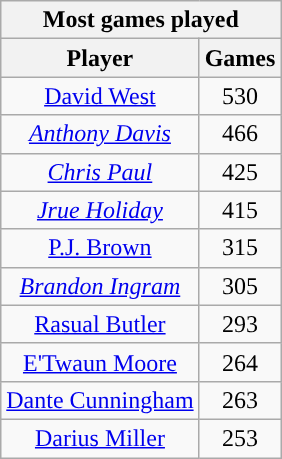<table class="wikitable sortable" style="text-align:center">
<tr>
<th colspan="5">Most games played</th>
</tr>
<tr>
<th>Player</th>
<th>Games</th>
</tr>
<tr>
<td><a href='#'>David West</a></td>
<td>530</td>
</tr>
<tr>
<td><em><a href='#'>Anthony Davis</a></em></td>
<td>466</td>
</tr>
<tr>
<td><em><a href='#'>Chris Paul</a></em></td>
<td>425</td>
</tr>
<tr>
<td><em><a href='#'>Jrue Holiday</a></em></td>
<td>415</td>
</tr>
<tr>
<td><a href='#'>P.J. Brown</a></td>
<td>315</td>
</tr>
<tr>
<td><em><a href='#'>Brandon Ingram</a></em></td>
<td>305</td>
</tr>
<tr>
<td><a href='#'>Rasual Butler</a></td>
<td>293</td>
</tr>
<tr>
<td><a href='#'>E'Twaun Moore</a></td>
<td>264</td>
</tr>
<tr>
<td><a href='#'>Dante Cunningham</a></td>
<td>263</td>
</tr>
<tr>
<td><a href='#'>Darius Miller</a></td>
<td>253</td>
</tr>
</table>
